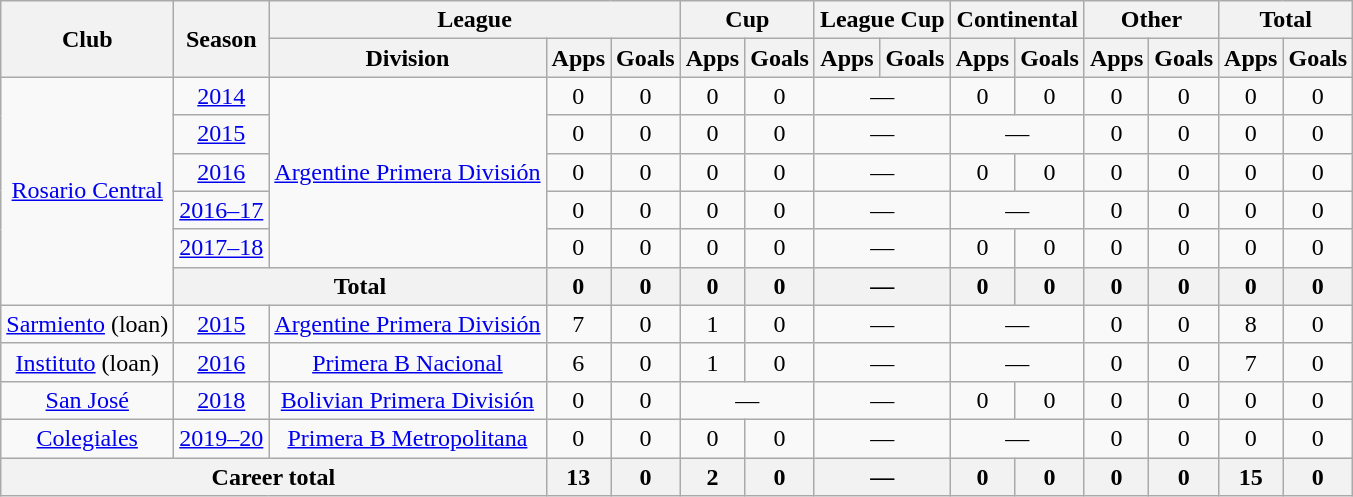<table class="wikitable" style="text-align:center">
<tr>
<th rowspan="2">Club</th>
<th rowspan="2">Season</th>
<th colspan="3">League</th>
<th colspan="2">Cup</th>
<th colspan="2">League Cup</th>
<th colspan="2">Continental</th>
<th colspan="2">Other</th>
<th colspan="2">Total</th>
</tr>
<tr>
<th>Division</th>
<th>Apps</th>
<th>Goals</th>
<th>Apps</th>
<th>Goals</th>
<th>Apps</th>
<th>Goals</th>
<th>Apps</th>
<th>Goals</th>
<th>Apps</th>
<th>Goals</th>
<th>Apps</th>
<th>Goals</th>
</tr>
<tr>
<td rowspan="6"><a href='#'>Rosario Central</a></td>
<td><a href='#'>2014</a></td>
<td rowspan="5"><a href='#'>Argentine Primera División</a></td>
<td>0</td>
<td>0</td>
<td>0</td>
<td>0</td>
<td colspan="2">—</td>
<td>0</td>
<td>0</td>
<td>0</td>
<td>0</td>
<td>0</td>
<td>0</td>
</tr>
<tr>
<td><a href='#'>2015</a></td>
<td>0</td>
<td>0</td>
<td>0</td>
<td>0</td>
<td colspan="2">—</td>
<td colspan="2">—</td>
<td>0</td>
<td>0</td>
<td>0</td>
<td>0</td>
</tr>
<tr>
<td><a href='#'>2016</a></td>
<td>0</td>
<td>0</td>
<td>0</td>
<td>0</td>
<td colspan="2">—</td>
<td>0</td>
<td>0</td>
<td>0</td>
<td>0</td>
<td>0</td>
<td>0</td>
</tr>
<tr>
<td><a href='#'>2016–17</a></td>
<td>0</td>
<td>0</td>
<td>0</td>
<td>0</td>
<td colspan="2">—</td>
<td colspan="2">—</td>
<td>0</td>
<td>0</td>
<td>0</td>
<td>0</td>
</tr>
<tr>
<td><a href='#'>2017–18</a></td>
<td>0</td>
<td>0</td>
<td>0</td>
<td>0</td>
<td colspan="2">—</td>
<td>0</td>
<td>0</td>
<td>0</td>
<td>0</td>
<td>0</td>
<td>0</td>
</tr>
<tr>
<th colspan="2">Total</th>
<th>0</th>
<th>0</th>
<th>0</th>
<th>0</th>
<th colspan="2">—</th>
<th>0</th>
<th>0</th>
<th>0</th>
<th>0</th>
<th>0</th>
<th>0</th>
</tr>
<tr>
<td rowspan="1"><a href='#'>Sarmiento</a> (loan)</td>
<td><a href='#'>2015</a></td>
<td rowspan="1"><a href='#'>Argentine Primera División</a></td>
<td>7</td>
<td>0</td>
<td>1</td>
<td>0</td>
<td colspan="2">—</td>
<td colspan="2">—</td>
<td>0</td>
<td>0</td>
<td>8</td>
<td>0</td>
</tr>
<tr>
<td rowspan="1"><a href='#'>Instituto</a> (loan)</td>
<td><a href='#'>2016</a></td>
<td rowspan="1"><a href='#'>Primera B Nacional</a></td>
<td>6</td>
<td>0</td>
<td>1</td>
<td>0</td>
<td colspan="2">—</td>
<td colspan="2">—</td>
<td>0</td>
<td>0</td>
<td>7</td>
<td>0</td>
</tr>
<tr>
<td rowspan="1"><a href='#'>San José</a></td>
<td><a href='#'>2018</a></td>
<td rowspan="1"><a href='#'>Bolivian Primera División</a></td>
<td>0</td>
<td>0</td>
<td colspan="2">—</td>
<td colspan="2">—</td>
<td>0</td>
<td>0</td>
<td>0</td>
<td>0</td>
<td>0</td>
<td>0</td>
</tr>
<tr>
<td rowspan="1"><a href='#'>Colegiales</a></td>
<td><a href='#'>2019–20</a></td>
<td rowspan="1"><a href='#'>Primera B Metropolitana</a></td>
<td>0</td>
<td>0</td>
<td>0</td>
<td>0</td>
<td colspan="2">—</td>
<td colspan="2">—</td>
<td>0</td>
<td>0</td>
<td>0</td>
<td>0</td>
</tr>
<tr>
<th colspan="3">Career total</th>
<th>13</th>
<th>0</th>
<th>2</th>
<th>0</th>
<th colspan="2">—</th>
<th>0</th>
<th>0</th>
<th>0</th>
<th>0</th>
<th>15</th>
<th>0</th>
</tr>
</table>
